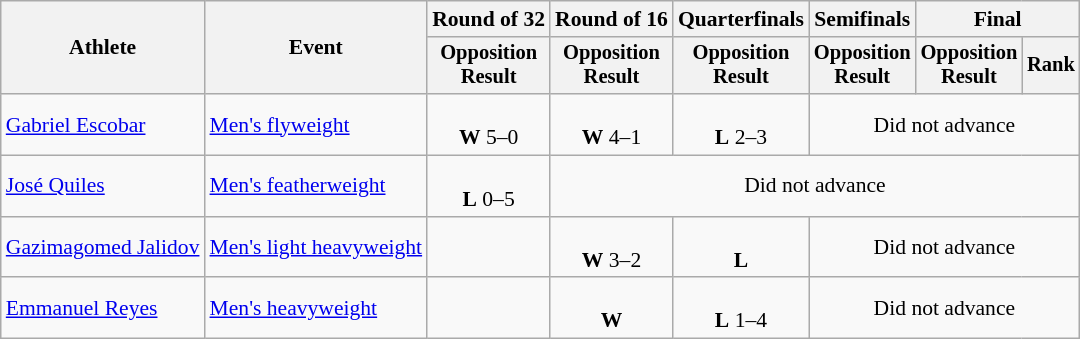<table class="wikitable" style="font-size:90%">
<tr>
<th rowspan="2">Athlete</th>
<th rowspan="2">Event</th>
<th>Round of 32</th>
<th>Round of 16</th>
<th>Quarterfinals</th>
<th>Semifinals</th>
<th colspan=2>Final</th>
</tr>
<tr style="font-size:95%">
<th>Opposition<br>Result</th>
<th>Opposition<br>Result</th>
<th>Opposition<br>Result</th>
<th>Opposition<br>Result</th>
<th>Opposition<br>Result</th>
<th>Rank</th>
</tr>
<tr align=center>
<td align=left><a href='#'>Gabriel Escobar</a></td>
<td align=left><a href='#'>Men's flyweight</a></td>
<td><br><strong>W</strong> 5–0</td>
<td><br><strong>W</strong> 4–1</td>
<td><br><strong>L</strong> 2–3</td>
<td colspan=3>Did not advance</td>
</tr>
<tr align=center>
<td align=left><a href='#'>José Quiles</a></td>
<td align=left><a href='#'>Men's featherweight</a></td>
<td><br><strong>L</strong> 0–5</td>
<td colspan=5>Did not advance</td>
</tr>
<tr align=center>
<td align=left><a href='#'>Gazimagomed Jalidov</a></td>
<td align=left><a href='#'>Men's light heavyweight</a></td>
<td></td>
<td><br><strong>W</strong> 3–2</td>
<td><br><strong>L</strong> </td>
<td colspan=3>Did not advance</td>
</tr>
<tr align=center>
<td align=left><a href='#'>Emmanuel Reyes</a></td>
<td align=left><a href='#'>Men's heavyweight</a></td>
<td></td>
<td><br><strong>W</strong> </td>
<td><br><strong>L</strong> 1–4</td>
<td colspan=3>Did not advance</td>
</tr>
</table>
